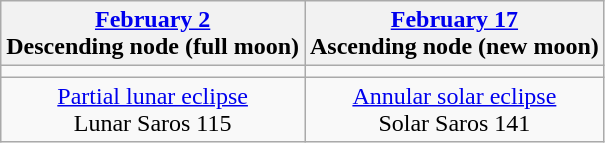<table class="wikitable">
<tr>
<th><a href='#'>February 2</a><br>Descending node (full moon)<br></th>
<th><a href='#'>February 17</a><br>Ascending node (new moon)<br></th>
</tr>
<tr>
<td></td>
<td></td>
</tr>
<tr align=center>
<td><a href='#'>Partial lunar eclipse</a><br>Lunar Saros 115</td>
<td><a href='#'>Annular solar eclipse</a><br>Solar Saros 141</td>
</tr>
</table>
